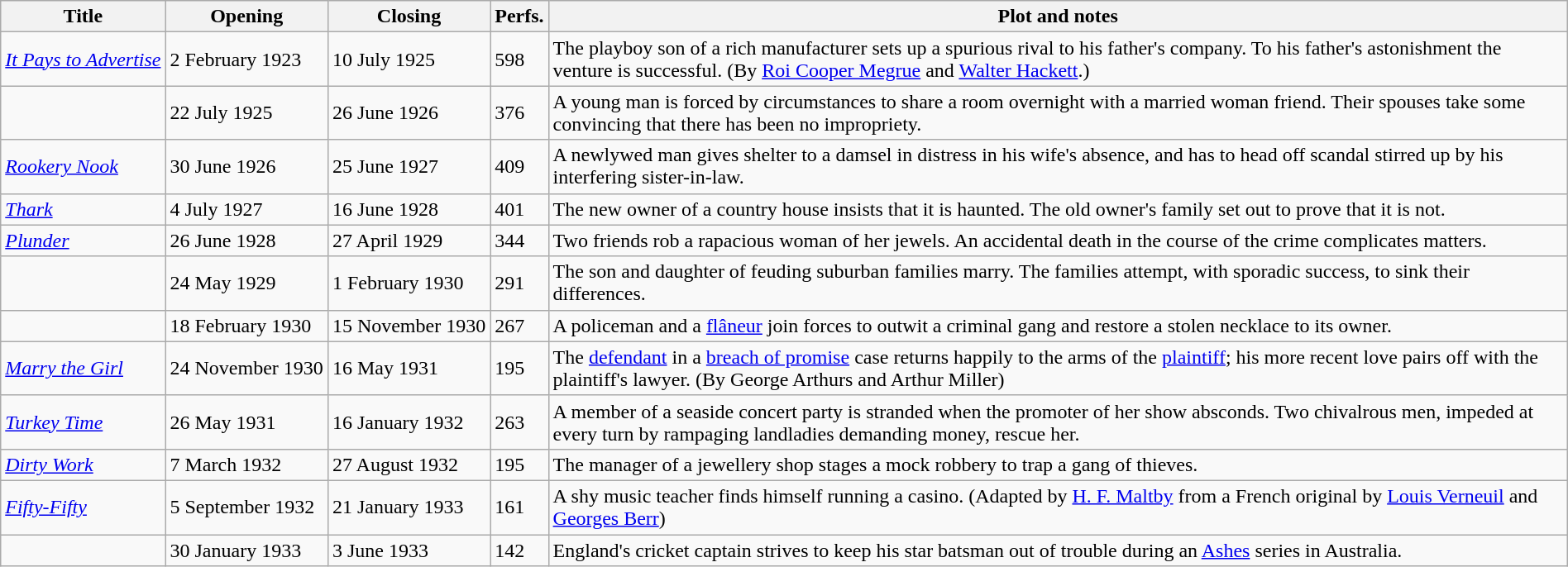<table class="wikitable sortable plainrowheaders" style="text-align: left; margin-right: 0;">
<tr>
<th scope="col">Title</th>
<th scope="col">Opening</th>
<th scope="col">Closing</th>
<th scope="col">Perfs.</th>
<th scope="col">Plot and notes</th>
</tr>
<tr>
<td><em><a href='#'>It Pays to Advertise</a></em></td>
<td>2 February 1923</td>
<td>10 July 1925</td>
<td>598</td>
<td>The playboy son of a rich manufacturer sets up a spurious rival to his father's company. To his father's astonishment the venture is successful. (By <a href='#'>Roi Cooper Megrue</a> and <a href='#'>Walter Hackett</a>.)</td>
</tr>
<tr>
<td></td>
<td>22 July 1925</td>
<td>26 June 1926</td>
<td>376</td>
<td>A young man is forced by circumstances to share a room overnight with a married woman friend. Their spouses take some convincing that there has been no impropriety.</td>
</tr>
<tr>
<td><em><a href='#'>Rookery Nook</a></em></td>
<td>30 June 1926</td>
<td>25 June 1927</td>
<td>409</td>
<td>A newlywed man gives shelter to a damsel in distress in his wife's absence, and has to head off scandal stirred up by his interfering sister-in-law.</td>
</tr>
<tr>
<td><em><a href='#'>Thark</a></em></td>
<td>4 July 1927</td>
<td>16 June 1928</td>
<td>401</td>
<td>The new owner of a country house insists that it is haunted. The old owner's family set out to prove that it is not.</td>
</tr>
<tr>
<td><em><a href='#'>Plunder</a></em></td>
<td>26 June 1928</td>
<td>27 April 1929</td>
<td>344</td>
<td>Two friends rob a rapacious woman of her jewels. An accidental death in the course of the crime complicates matters.</td>
</tr>
<tr>
<td></td>
<td>24 May 1929</td>
<td>1 February 1930</td>
<td>291</td>
<td>The son and daughter of feuding suburban families marry. The families attempt, with sporadic success, to sink their differences.</td>
</tr>
<tr>
<td></td>
<td>18 February 1930 </td>
<td>15 November 1930</td>
<td>267</td>
<td>A policeman and a <a href='#'>flâneur</a> join forces to outwit a criminal gang and restore a stolen necklace to its owner.</td>
</tr>
<tr>
<td><em><a href='#'>Marry the Girl</a></em></td>
<td>24 November 1930</td>
<td>16 May 1931</td>
<td>195</td>
<td>The <a href='#'>defendant</a> in a <a href='#'>breach of promise</a> case returns happily to the arms of the <a href='#'>plaintiff</a>; his more recent love pairs off with the plaintiff's lawyer. (By George Arthurs and Arthur Miller)</td>
</tr>
<tr>
<td><em><a href='#'>Turkey Time</a></em></td>
<td>26 May 1931</td>
<td>16 January 1932</td>
<td>263</td>
<td>A member of a seaside concert party is stranded when the promoter of her show absconds. Two chivalrous men, impeded at every turn by rampaging landladies demanding money, rescue her.</td>
</tr>
<tr>
<td><em><a href='#'>Dirty Work</a></em></td>
<td>7 March 1932</td>
<td>27 August 1932</td>
<td>195</td>
<td>The manager of a jewellery shop stages a mock robbery to trap a gang of thieves.</td>
</tr>
<tr>
<td><em><a href='#'>Fifty-Fifty</a></em></td>
<td>5 September 1932</td>
<td>21 January 1933</td>
<td>161</td>
<td>A shy music teacher finds himself running a casino. (Adapted by <a href='#'>H. F. Maltby</a> from a French original by <a href='#'>Louis Verneuil</a> and <a href='#'>Georges Berr</a>)</td>
</tr>
<tr>
<td></td>
<td>30 January 1933</td>
<td>3 June 1933</td>
<td>142</td>
<td>England's cricket captain strives to keep his star batsman out of trouble during an <a href='#'>Ashes</a> series in Australia.</td>
</tr>
</table>
